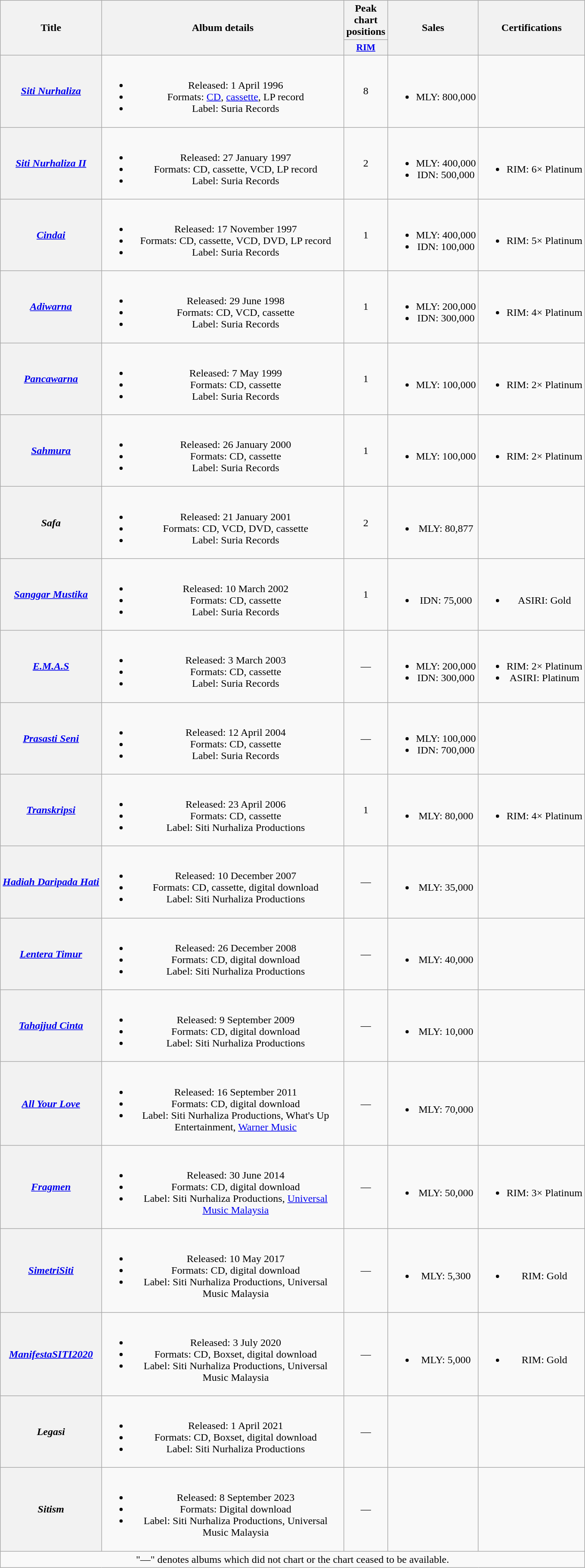<table class="wikitable plainrowheaders" style="text-align:center;">
<tr>
<th rowspan="2" scope="col">Title</th>
<th rowspan="2" scope="col" style="width:23em;">Album details</th>
<th scope="col" colspan="1">Peak chart<br>positions</th>
<th rowspan="2" scope="col">Sales</th>
<th rowspan="2" scope="col">Certifications</th>
</tr>
<tr>
<th scope="col" style="width:3em;font-size:90%"><a href='#'>RIM</a><br></th>
</tr>
<tr>
<th scope="row"><a href='#'><em>Siti Nurhaliza</em></a></th>
<td><br><ul><li>Released: 1 April 1996</li><li>Formats: <a href='#'>CD</a>, <a href='#'>cassette</a>, LP record</li><li>Label: Suria Records</li></ul></td>
<td align="center">8</td>
<td><br><ul><li>MLY: 800,000</li></ul></td>
<td></td>
</tr>
<tr>
<th scope="row"><em><a href='#'>Siti Nurhaliza II</a></em></th>
<td><br><ul><li>Released: 27 January 1997</li><li>Formats: CD, cassette, VCD, LP record</li><li>Label: Suria Records</li></ul></td>
<td align="center">2</td>
<td><br><ul><li>MLY: 400,000</li><li>IDN: 500,000</li></ul></td>
<td><br><ul><li>RIM: 6× Platinum</li></ul></td>
</tr>
<tr>
<th scope="row"><em><a href='#'>Cindai</a></em></th>
<td><br><ul><li>Released: 17 November 1997</li><li>Formats: CD, cassette, VCD, DVD, LP record</li><li>Label: Suria Records</li></ul></td>
<td align="center">1</td>
<td><br><ul><li>MLY: 400,000</li><li>IDN: 100,000</li></ul></td>
<td><br><ul><li>RIM: 5× Platinum</li></ul></td>
</tr>
<tr>
<th scope="row"><em><a href='#'>Adiwarna</a></em></th>
<td><br><ul><li>Released: 29 June 1998</li><li>Formats: CD, VCD, cassette</li><li>Label: Suria Records</li></ul></td>
<td align="center">1</td>
<td><br><ul><li>MLY: 200,000</li><li>IDN: 300,000</li></ul></td>
<td><br><ul><li>RIM: 4× Platinum</li></ul></td>
</tr>
<tr>
<th scope="row"><em><a href='#'>Pancawarna</a></em></th>
<td><br><ul><li>Released: 7 May 1999</li><li>Formats: CD, cassette</li><li>Label: Suria Records</li></ul></td>
<td align="center">1</td>
<td><br><ul><li>MLY: 100,000</li></ul></td>
<td><br><ul><li>RIM: 2× Platinum</li></ul></td>
</tr>
<tr>
<th scope="row"><em><a href='#'>Sahmura</a></em></th>
<td><br><ul><li>Released: 26 January 2000</li><li>Formats: CD, cassette</li><li>Label: Suria Records</li></ul></td>
<td align="center">1</td>
<td><br><ul><li>MLY: 100,000</li></ul></td>
<td><br><ul><li>RIM: 2× Platinum</li></ul></td>
</tr>
<tr>
<th scope="row"><em>Safa</em></th>
<td><br><ul><li>Released: 21 January 2001</li><li>Formats: CD, VCD, DVD, cassette</li><li>Label: Suria Records</li></ul></td>
<td align="center">2</td>
<td><br><ul><li>MLY: 80,877</li></ul></td>
<td></td>
</tr>
<tr>
<th scope="row"><em><a href='#'>Sanggar Mustika</a></em></th>
<td><br><ul><li>Released: 10 March 2002</li><li>Formats: CD, cassette</li><li>Label: Suria Records</li></ul></td>
<td align="center">1</td>
<td><br><ul><li>IDN: 75,000</li></ul></td>
<td><br><ul><li>ASIRI: Gold</li></ul></td>
</tr>
<tr>
<th scope="row"><em><a href='#'>E.M.A.S</a></em></th>
<td><br><ul><li>Released: 3 March 2003</li><li>Formats: CD, cassette</li><li>Label: Suria Records</li></ul></td>
<td align="center">—</td>
<td><br><ul><li>MLY: 200,000</li><li>IDN: 300,000</li></ul></td>
<td><br><ul><li>RIM: 2× Platinum</li><li>ASIRI: Platinum</li></ul></td>
</tr>
<tr>
<th scope="row"><em><a href='#'>Prasasti Seni</a></em></th>
<td><br><ul><li>Released: 12 April 2004</li><li>Formats: CD, cassette</li><li>Label: Suria Records</li></ul></td>
<td align="center">—</td>
<td><br><ul><li>MLY: 100,000</li><li>IDN: 700,000</li></ul></td>
<td></td>
</tr>
<tr>
<th scope="row"><em><a href='#'>Transkripsi</a></em></th>
<td><br><ul><li>Released: 23 April 2006</li><li>Formats: CD, cassette</li><li>Label: Siti Nurhaliza Productions</li></ul></td>
<td align="center">1</td>
<td><br><ul><li>MLY: 80,000</li></ul></td>
<td><br><ul><li>RIM: 4× Platinum</li></ul></td>
</tr>
<tr>
<th scope="row"><em><a href='#'>Hadiah Daripada Hati</a></em></th>
<td><br><ul><li>Released: 10 December 2007</li><li>Formats: CD, cassette, digital download</li><li>Label: Siti Nurhaliza Productions</li></ul></td>
<td align="center">—</td>
<td><br><ul><li>MLY: 35,000</li></ul></td>
<td></td>
</tr>
<tr>
<th scope="row"><em><a href='#'>Lentera Timur</a></em></th>
<td><br><ul><li>Released: 26 December 2008</li><li>Formats: CD, digital download</li><li>Label: Siti Nurhaliza Productions</li></ul></td>
<td align="center">—</td>
<td><br><ul><li>MLY: 40,000</li></ul></td>
<td></td>
</tr>
<tr>
<th scope="row"><em><a href='#'>Tahajjud Cinta</a></em></th>
<td><br><ul><li>Released: 9 September 2009</li><li>Formats: CD, digital download</li><li>Label: Siti Nurhaliza Productions</li></ul></td>
<td align="center">—</td>
<td><br><ul><li>MLY: 10,000</li></ul></td>
<td></td>
</tr>
<tr>
<th scope="row"><em><a href='#'>All Your Love</a></em></th>
<td><br><ul><li>Released: 16 September 2011</li><li>Formats: CD, digital download</li><li>Label: Siti Nurhaliza Productions, What's Up Entertainment, <a href='#'>Warner Music</a></li></ul></td>
<td align="center">—</td>
<td><br><ul><li>MLY: 70,000</li></ul></td>
<td></td>
</tr>
<tr>
<th scope="row"><em><a href='#'>Fragmen</a></em></th>
<td><br><ul><li>Released: 30 June 2014</li><li>Formats: CD, digital download</li><li>Label: Siti Nurhaliza Productions, <a href='#'>Universal Music Malaysia</a></li></ul></td>
<td align="center">—</td>
<td><br><ul><li>MLY: 50,000</li></ul></td>
<td><br><ul><li>RIM: 3× Platinum</li></ul></td>
</tr>
<tr>
<th scope="row"><em><a href='#'>SimetriSiti</a></em></th>
<td><br><ul><li>Released: 10 May 2017</li><li>Formats: CD, digital download</li><li>Label: Siti Nurhaliza Productions, Universal Music Malaysia</li></ul></td>
<td align="center">—</td>
<td><br><ul><li>MLY: 5,300</li></ul></td>
<td><br><ul><li>RIM: Gold</li></ul></td>
</tr>
<tr>
<th scope="row"><em><a href='#'>ManifestaSITI2020</a></em></th>
<td><br><ul><li>Released: 3 July 2020</li><li>Formats: CD, Boxset, digital download</li><li>Label: Siti Nurhaliza Productions, Universal Music Malaysia</li></ul></td>
<td align="center">—</td>
<td><br><ul><li>MLY: 5,000</li></ul></td>
<td><br><ul><li>RIM: Gold</li></ul></td>
</tr>
<tr>
<th scope="row"><em>Legasi</em></th>
<td><br><ul><li>Released: 1 April 2021</li><li>Formats: CD, Boxset, digital download</li><li>Label: Siti Nurhaliza Productions</li></ul></td>
<td align="center">—</td>
<td></td>
<td></td>
</tr>
<tr>
<th scope="row"><em>Sitism</em></th>
<td><br><ul><li>Released: 8 September 2023</li><li>Formats: Digital download</li><li>Label: Siti Nurhaliza Productions,  Universal Music Malaysia</li></ul></td>
<td align="center">—</td>
<td></td>
<td></td>
</tr>
<tr>
<td colspan="5" style="text-align:center;">"—" denotes albums which did not chart or the chart ceased to be available.</td>
</tr>
</table>
